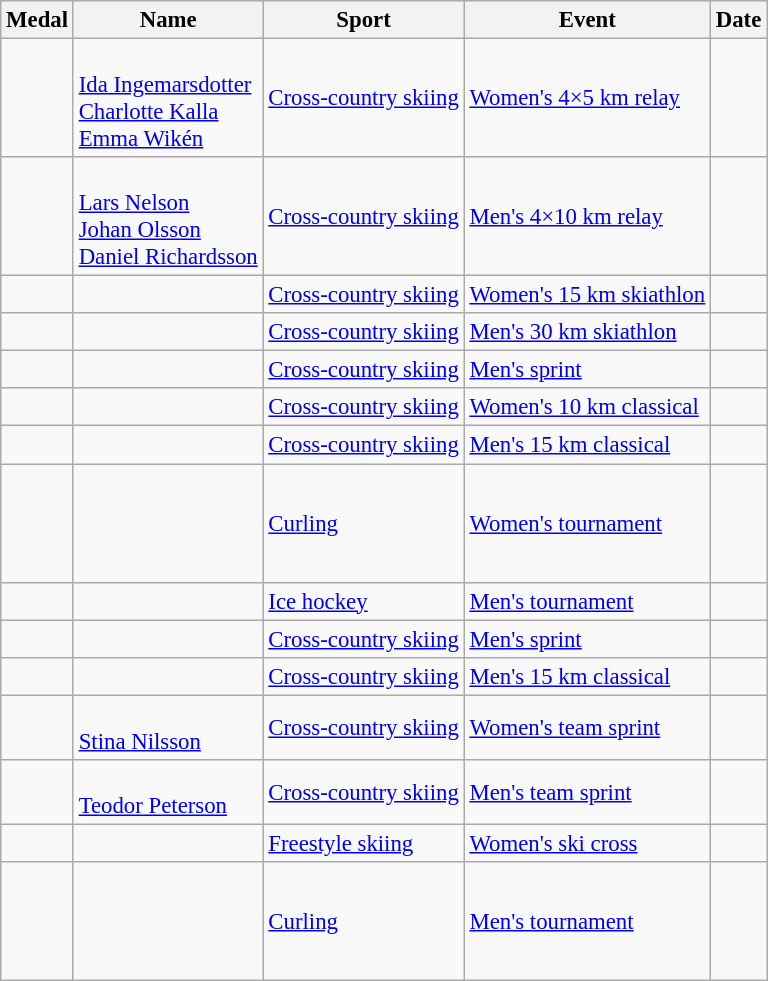<table class="wikitable sortable" style="font-size:95%;">
<tr>
<th>Medal</th>
<th>Name</th>
<th>Sport</th>
<th>Event</th>
<th>Date</th>
</tr>
<tr>
<td></td>
<td><br><a href='#'>Ida Ingemarsdotter</a><br><a href='#'>Charlotte Kalla</a><br><a href='#'>Emma Wikén</a></td>
<td><a href='#'>Cross-country skiing</a></td>
<td><a href='#'>Women's 4×5 km relay</a></td>
<td></td>
</tr>
<tr>
<td></td>
<td><br><a href='#'>Lars Nelson</a><br><a href='#'>Johan Olsson</a><br><a href='#'>Daniel Richardsson</a></td>
<td><a href='#'>Cross-country skiing</a></td>
<td><a href='#'>Men's 4×10 km relay</a></td>
<td></td>
</tr>
<tr>
<td></td>
<td></td>
<td><a href='#'>Cross-country skiing</a></td>
<td><a href='#'>Women's 15 km skiathlon</a></td>
<td></td>
</tr>
<tr>
<td></td>
<td></td>
<td><a href='#'>Cross-country skiing</a></td>
<td><a href='#'>Men's 30 km skiathlon</a></td>
<td></td>
</tr>
<tr>
<td></td>
<td></td>
<td><a href='#'>Cross-country skiing</a></td>
<td><a href='#'>Men's sprint</a></td>
<td></td>
</tr>
<tr>
<td></td>
<td></td>
<td><a href='#'>Cross-country skiing</a></td>
<td><a href='#'>Women's 10 km classical</a></td>
<td></td>
</tr>
<tr>
<td></td>
<td></td>
<td><a href='#'>Cross-country skiing</a></td>
<td><a href='#'>Men's 15 km classical</a></td>
<td></td>
</tr>
<tr>
<td></td>
<td><br><br><br><br></td>
<td><a href='#'>Curling</a></td>
<td><a href='#'>Women's tournament</a></td>
<td></td>
</tr>
<tr>
<td></td>
<td><br></td>
<td><a href='#'>Ice hockey</a></td>
<td><a href='#'>Men's tournament</a></td>
<td></td>
</tr>
<tr>
<td></td>
<td></td>
<td><a href='#'>Cross-country skiing</a></td>
<td><a href='#'>Men's sprint</a></td>
<td></td>
</tr>
<tr>
<td></td>
<td></td>
<td><a href='#'>Cross-country skiing</a></td>
<td><a href='#'>Men's 15 km classical</a></td>
<td></td>
</tr>
<tr>
<td></td>
<td><br><a href='#'>Stina Nilsson</a></td>
<td><a href='#'>Cross-country skiing</a></td>
<td><a href='#'>Women's team sprint</a></td>
<td></td>
</tr>
<tr>
<td></td>
<td><br><a href='#'>Teodor Peterson</a></td>
<td><a href='#'>Cross-country skiing</a></td>
<td><a href='#'>Men's team sprint</a></td>
<td></td>
</tr>
<tr>
<td></td>
<td></td>
<td><a href='#'>Freestyle skiing</a></td>
<td><a href='#'>Women's ski cross</a></td>
<td></td>
</tr>
<tr>
<td></td>
<td><br><br><br><br></td>
<td><a href='#'>Curling</a></td>
<td><a href='#'>Men's tournament</a></td>
<td></td>
</tr>
</table>
